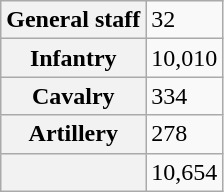<table class="wikitable plainrowheaders">
<tr>
<th scope=row>General staff</th>
<td>32</td>
</tr>
<tr>
<th scope=row>Infantry</th>
<td>10,010</td>
</tr>
<tr>
<th scope=row>Cavalry</th>
<td>334</td>
</tr>
<tr>
<th scope=row>Artillery</th>
<td>278</td>
</tr>
<tr>
<th></th>
<td>10,654</td>
</tr>
</table>
